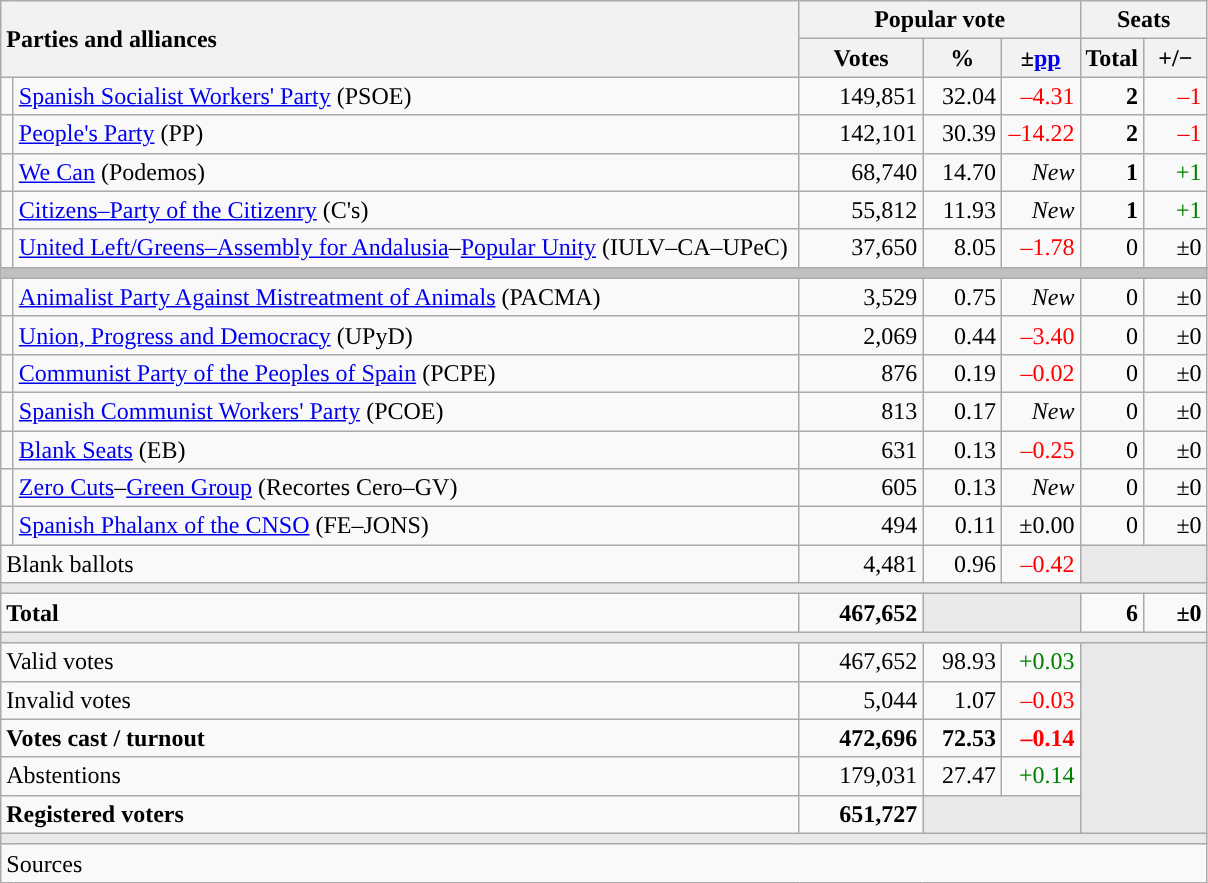<table class="wikitable" style="text-align:right;">
<tr>
<th style="text-align:left;" rowspan="2" colspan="2" width="525">Parties and alliances</th>
<th colspan="3">Popular vote</th>
<th colspan="2">Seats</th>
</tr>
<tr>
<th width="75">Votes</th>
<th width="45">%</th>
<th width="45">±<a href='#'>pp</a></th>
<th width="35">Total</th>
<th width="35">+/−</th>
</tr>
<tr>
<td width="1" style="color:inherit;background:"></td>
<td align="left"><a href='#'>Spanish Socialist Workers' Party</a> (PSOE)</td>
<td>149,851</td>
<td>32.04</td>
<td style="color:red;">–4.31</td>
<td><strong>2</strong></td>
<td style="color:red;">–1</td>
</tr>
<tr>
<td style="color:inherit;background:"></td>
<td align="left"><a href='#'>People's Party</a> (PP)</td>
<td>142,101</td>
<td>30.39</td>
<td style="color:red;">–14.22</td>
<td><strong>2</strong></td>
<td style="color:red;">–1</td>
</tr>
<tr>
<td style="color:inherit;background:"></td>
<td align="left"><a href='#'>We Can</a> (Podemos)</td>
<td>68,740</td>
<td>14.70</td>
<td><em>New</em></td>
<td><strong>1</strong></td>
<td style="color:green;">+1</td>
</tr>
<tr>
<td style="color:inherit;background:"></td>
<td align="left"><a href='#'>Citizens–Party of the Citizenry</a> (C's)</td>
<td>55,812</td>
<td>11.93</td>
<td><em>New</em></td>
<td><strong>1</strong></td>
<td style="color:green;">+1</td>
</tr>
<tr>
<td style="color:inherit;background:"></td>
<td align="left"><a href='#'>United Left/Greens–Assembly for Andalusia</a>–<a href='#'>Popular Unity</a> (IULV–CA–UPeC)</td>
<td>37,650</td>
<td>8.05</td>
<td style="color:red;">–1.78</td>
<td>0</td>
<td>±0</td>
</tr>
<tr>
<td colspan="7" bgcolor="#C0C0C0"></td>
</tr>
<tr>
<td style="color:inherit;background:"></td>
<td align="left"><a href='#'>Animalist Party Against Mistreatment of Animals</a> (PACMA)</td>
<td>3,529</td>
<td>0.75</td>
<td><em>New</em></td>
<td>0</td>
<td>±0</td>
</tr>
<tr>
<td style="color:inherit;background:"></td>
<td align="left"><a href='#'>Union, Progress and Democracy</a> (UPyD)</td>
<td>2,069</td>
<td>0.44</td>
<td style="color:red;">–3.40</td>
<td>0</td>
<td>±0</td>
</tr>
<tr>
<td style="color:inherit;background:"></td>
<td align="left"><a href='#'>Communist Party of the Peoples of Spain</a> (PCPE)</td>
<td>876</td>
<td>0.19</td>
<td style="color:red;">–0.02</td>
<td>0</td>
<td>±0</td>
</tr>
<tr>
<td style="color:inherit;background:"></td>
<td align="left"><a href='#'>Spanish Communist Workers' Party</a> (PCOE)</td>
<td>813</td>
<td>0.17</td>
<td><em>New</em></td>
<td>0</td>
<td>±0</td>
</tr>
<tr>
<td style="color:inherit;background:"></td>
<td align="left"><a href='#'>Blank Seats</a> (EB)</td>
<td>631</td>
<td>0.13</td>
<td style="color:red;">–0.25</td>
<td>0</td>
<td>±0</td>
</tr>
<tr>
<td style="color:inherit;background:"></td>
<td align="left"><a href='#'>Zero Cuts</a>–<a href='#'>Green Group</a> (Recortes Cero–GV)</td>
<td>605</td>
<td>0.13</td>
<td><em>New</em></td>
<td>0</td>
<td>±0</td>
</tr>
<tr>
<td style="color:inherit;background:"></td>
<td align="left"><a href='#'>Spanish Phalanx of the CNSO</a> (FE–JONS)</td>
<td>494</td>
<td>0.11</td>
<td>±0.00</td>
<td>0</td>
<td>±0</td>
</tr>
<tr>
<td align="left" colspan="2">Blank ballots</td>
<td>4,481</td>
<td>0.96</td>
<td style="color:red;">–0.42</td>
<td bgcolor="#E9E9E9" colspan="2"></td>
</tr>
<tr>
<td colspan="7" bgcolor="#E9E9E9"></td>
</tr>
<tr style="font-weight:bold;">
<td align="left" colspan="2">Total</td>
<td>467,652</td>
<td bgcolor="#E9E9E9" colspan="2"></td>
<td>6</td>
<td>±0</td>
</tr>
<tr>
<td colspan="7" bgcolor="#E9E9E9"></td>
</tr>
<tr>
<td align="left" colspan="2">Valid votes</td>
<td>467,652</td>
<td>98.93</td>
<td style="color:green;">+0.03</td>
<td bgcolor="#E9E9E9" colspan="2" rowspan="5"></td>
</tr>
<tr>
<td align="left" colspan="2">Invalid votes</td>
<td>5,044</td>
<td>1.07</td>
<td style="color:red;">–0.03</td>
</tr>
<tr style="font-weight:bold;">
<td align="left" colspan="2">Votes cast / turnout</td>
<td>472,696</td>
<td>72.53</td>
<td style="color:red;">–0.14</td>
</tr>
<tr>
<td align="left" colspan="2">Abstentions</td>
<td>179,031</td>
<td>27.47</td>
<td style="color:green;">+0.14</td>
</tr>
<tr style="font-weight:bold;">
<td align="left" colspan="2">Registered voters</td>
<td>651,727</td>
<td bgcolor="#E9E9E9" colspan="2"></td>
</tr>
<tr>
<td colspan="7" bgcolor="#E9E9E9"></td>
</tr>
<tr>
<td align="left" colspan="7">Sources</td>
</tr>
</table>
